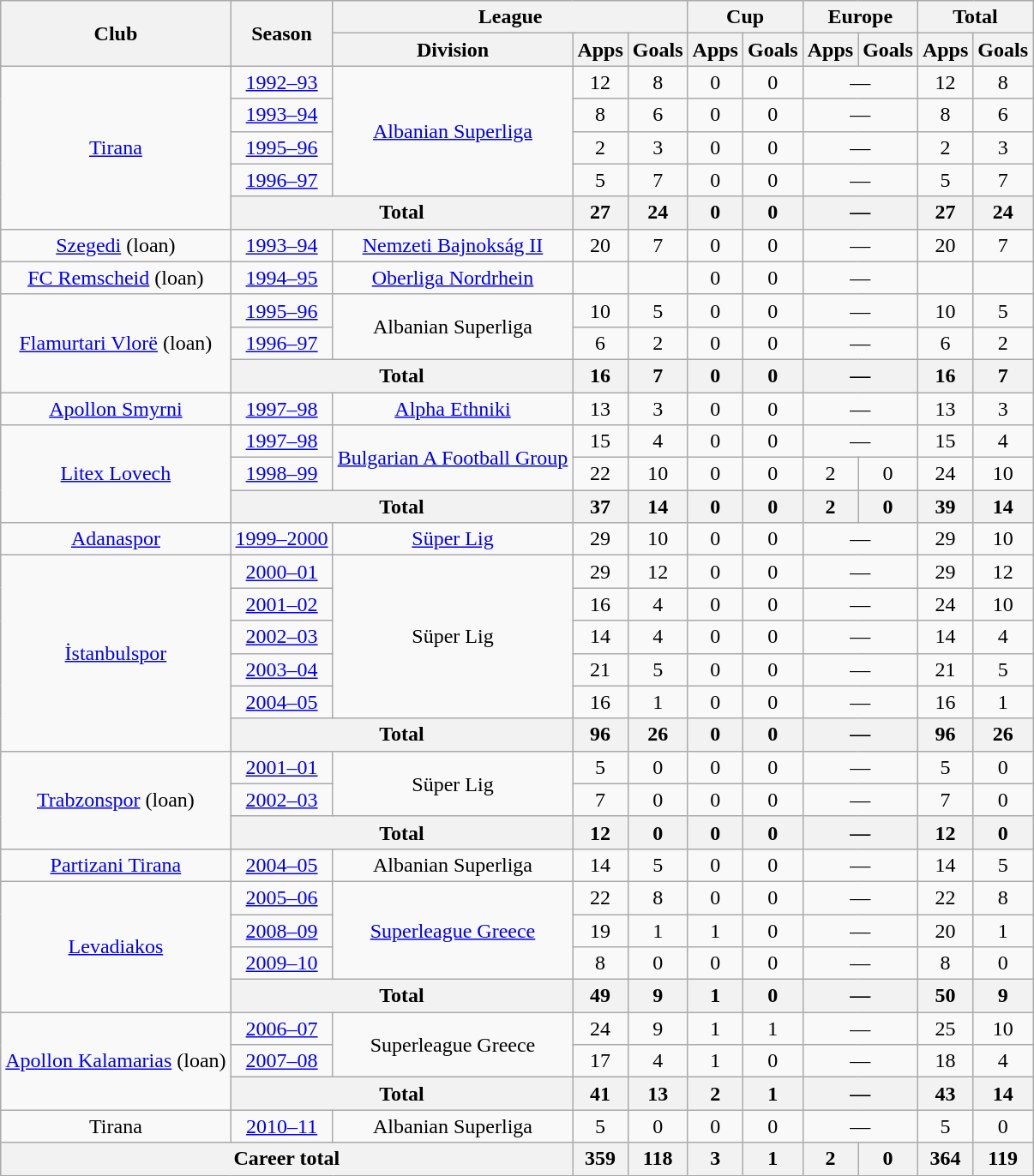<table class="wikitable" style="text-align:center">
<tr>
<th rowspan="2">Club</th>
<th rowspan="2">Season</th>
<th colspan="3">League</th>
<th colspan="2">Cup</th>
<th colspan="2">Europe</th>
<th colspan="2">Total</th>
</tr>
<tr>
<th>Division</th>
<th>Apps</th>
<th>Goals</th>
<th>Apps</th>
<th>Goals</th>
<th>Apps</th>
<th>Goals</th>
<th>Apps</th>
<th>Goals</th>
</tr>
<tr>
<td rowspan="5"><a href='#'>Tirana</a></td>
<td><a href='#'>1992–93</a></td>
<td rowspan="4"><a href='#'>Albanian Superliga</a></td>
<td>12</td>
<td>8</td>
<td>0</td>
<td>0</td>
<td colspan="2">—</td>
<td>12</td>
<td>8</td>
</tr>
<tr>
<td><a href='#'>1993–94</a></td>
<td>8</td>
<td>6</td>
<td>0</td>
<td>0</td>
<td colspan="2">—</td>
<td>8</td>
<td>6</td>
</tr>
<tr>
<td><a href='#'>1995–96</a></td>
<td>2</td>
<td>3</td>
<td>0</td>
<td>0</td>
<td colspan="2">—</td>
<td>2</td>
<td>3</td>
</tr>
<tr>
<td><a href='#'>1996–97</a></td>
<td>5</td>
<td>7</td>
<td>0</td>
<td>0</td>
<td colspan="2">—</td>
<td>5</td>
<td>7</td>
</tr>
<tr>
<th colspan="2">Total</th>
<th>27</th>
<th>24</th>
<th>0</th>
<th>0</th>
<th colspan="2">—</th>
<th>27</th>
<th>24</th>
</tr>
<tr>
<td><a href='#'>Szegedi</a> (loan)</td>
<td><a href='#'>1993–94</a></td>
<td><a href='#'>Nemzeti Bajnokság II</a></td>
<td>20</td>
<td>7</td>
<td>0</td>
<td>0</td>
<td colspan="2">—</td>
<td>20</td>
<td>7</td>
</tr>
<tr>
<td><a href='#'>FC Remscheid</a> (loan)</td>
<td><a href='#'>1994–95</a></td>
<td><a href='#'>Oberliga Nordrhein</a></td>
<td></td>
<td></td>
<td>0</td>
<td>0</td>
<td colspan="2">—</td>
<td></td>
<td></td>
</tr>
<tr>
<td rowspan="3"><a href='#'>Flamurtari Vlorë</a> (loan)</td>
<td><a href='#'>1995–96</a></td>
<td rowspan="2">Albanian Superliga</td>
<td>10</td>
<td>5</td>
<td>0</td>
<td>0</td>
<td colspan="2">—</td>
<td>10</td>
<td>5</td>
</tr>
<tr>
<td><a href='#'>1996–97</a></td>
<td>6</td>
<td>2</td>
<td>0</td>
<td>0</td>
<td colspan="2">—</td>
<td>6</td>
<td>2</td>
</tr>
<tr>
<th colspan="2">Total</th>
<th>16</th>
<th>7</th>
<th>0</th>
<th>0</th>
<th colspan="2">—</th>
<th>16</th>
<th>7</th>
</tr>
<tr>
<td><a href='#'>Apollon Smyrni</a></td>
<td><a href='#'>1997–98</a></td>
<td><a href='#'>Alpha Ethniki</a></td>
<td>13</td>
<td>3</td>
<td>0</td>
<td>0</td>
<td colspan="2">—</td>
<td>13</td>
<td>3</td>
</tr>
<tr>
<td rowspan="3"><a href='#'>Litex Lovech</a></td>
<td><a href='#'>1997–98</a></td>
<td rowspan="2"><a href='#'>Bulgarian A Football Group</a></td>
<td>15</td>
<td>4</td>
<td>0</td>
<td>0</td>
<td colspan="2">—</td>
<td>15</td>
<td>4</td>
</tr>
<tr>
<td><a href='#'>1998–99</a></td>
<td>22</td>
<td>10</td>
<td>0</td>
<td>0</td>
<td>2</td>
<td>0</td>
<td>24</td>
<td>10</td>
</tr>
<tr>
<th colspan="2">Total</th>
<th>37</th>
<th>14</th>
<th>0</th>
<th>0</th>
<th>2</th>
<th>0</th>
<th>39</th>
<th>14</th>
</tr>
<tr>
<td><a href='#'>Adanaspor</a></td>
<td><a href='#'>1999–2000</a></td>
<td><a href='#'>Süper Lig</a></td>
<td>29</td>
<td>10</td>
<td>0</td>
<td>0</td>
<td colspan="2">—</td>
<td>29</td>
<td>10</td>
</tr>
<tr>
<td rowspan="6"><a href='#'>İstanbulspor</a></td>
<td><a href='#'>2000–01</a></td>
<td rowspan="5">Süper Lig</td>
<td>29</td>
<td>12</td>
<td>0</td>
<td>0</td>
<td colspan="2">—</td>
<td>29</td>
<td>12</td>
</tr>
<tr>
<td><a href='#'>2001–02</a></td>
<td>16</td>
<td>4</td>
<td>0</td>
<td>0</td>
<td colspan="2">—</td>
<td>24</td>
<td>10</td>
</tr>
<tr>
<td><a href='#'>2002–03</a></td>
<td>14</td>
<td>4</td>
<td>0</td>
<td>0</td>
<td colspan="2">—</td>
<td>14</td>
<td>4</td>
</tr>
<tr>
<td><a href='#'>2003–04</a></td>
<td>21</td>
<td>5</td>
<td>0</td>
<td>0</td>
<td colspan="2">—</td>
<td>21</td>
<td>5</td>
</tr>
<tr>
<td><a href='#'>2004–05</a></td>
<td>16</td>
<td>1</td>
<td>0</td>
<td>0</td>
<td colspan="2">—</td>
<td>16</td>
<td>1</td>
</tr>
<tr>
<th colspan="2">Total</th>
<th>96</th>
<th>26</th>
<th>0</th>
<th>0</th>
<th colspan="2">—</th>
<th>96</th>
<th>26</th>
</tr>
<tr>
<td rowspan="3"><a href='#'>Trabzonspor</a> (loan)</td>
<td><a href='#'>2001–01</a></td>
<td rowspan="2">Süper Lig</td>
<td>5</td>
<td>0</td>
<td>0</td>
<td>0</td>
<td colspan="2">—</td>
<td>5</td>
<td>0</td>
</tr>
<tr>
<td><a href='#'>2002–03</a></td>
<td>7</td>
<td>0</td>
<td>0</td>
<td>0</td>
<td colspan="2">—</td>
<td>7</td>
<td>0</td>
</tr>
<tr>
<th colspan="2">Total</th>
<th>12</th>
<th>0</th>
<th>0</th>
<th>0</th>
<th colspan="2">—</th>
<th>12</th>
<th>0</th>
</tr>
<tr>
<td><a href='#'>Partizani Tirana</a></td>
<td><a href='#'>2004–05</a></td>
<td>Albanian Superliga</td>
<td>14</td>
<td>5</td>
<td>0</td>
<td>0</td>
<td colspan="2">—</td>
<td>14</td>
<td>5</td>
</tr>
<tr>
<td rowspan="4"><a href='#'>Levadiakos</a></td>
<td><a href='#'>2005–06</a></td>
<td rowspan="3"><a href='#'>Superleague Greece</a></td>
<td>22</td>
<td>8</td>
<td>0</td>
<td>0</td>
<td colspan="2">—</td>
<td>22</td>
<td>8</td>
</tr>
<tr>
<td><a href='#'>2008–09</a></td>
<td>19</td>
<td>1</td>
<td>1</td>
<td>0</td>
<td colspan="2">—</td>
<td>20</td>
<td>1</td>
</tr>
<tr>
<td><a href='#'>2009–10</a></td>
<td>8</td>
<td>0</td>
<td>0</td>
<td>0</td>
<td colspan="2">—</td>
<td>8</td>
<td>0</td>
</tr>
<tr>
<th colspan="2">Total</th>
<th>49</th>
<th>9</th>
<th>1</th>
<th>0</th>
<th colspan="2">—</th>
<th>50</th>
<th>9</th>
</tr>
<tr>
<td rowspan="3"><a href='#'>Apollon Kalamarias</a> (loan)</td>
<td><a href='#'>2006–07</a></td>
<td rowspan="2">Superleague Greece</td>
<td>24</td>
<td>9</td>
<td>1</td>
<td>1</td>
<td colspan="2">—</td>
<td>25</td>
<td>10</td>
</tr>
<tr>
<td><a href='#'>2007–08</a></td>
<td>17</td>
<td>4</td>
<td>1</td>
<td>0</td>
<td colspan="2">—</td>
<td>18</td>
<td>4</td>
</tr>
<tr>
<th colspan="2">Total</th>
<th>41</th>
<th>13</th>
<th>2</th>
<th>1</th>
<th colspan="2">—</th>
<th>43</th>
<th>14</th>
</tr>
<tr>
<td>Tirana</td>
<td><a href='#'>2010–11</a></td>
<td>Albanian Superliga</td>
<td>5</td>
<td>0</td>
<td>0</td>
<td>0</td>
<td colspan="2">—</td>
<td>5</td>
<td>0</td>
</tr>
<tr>
<th colspan="3">Career total</th>
<th>359</th>
<th>118</th>
<th>3</th>
<th>1</th>
<th>2</th>
<th>0</th>
<th>364</th>
<th>119</th>
</tr>
</table>
